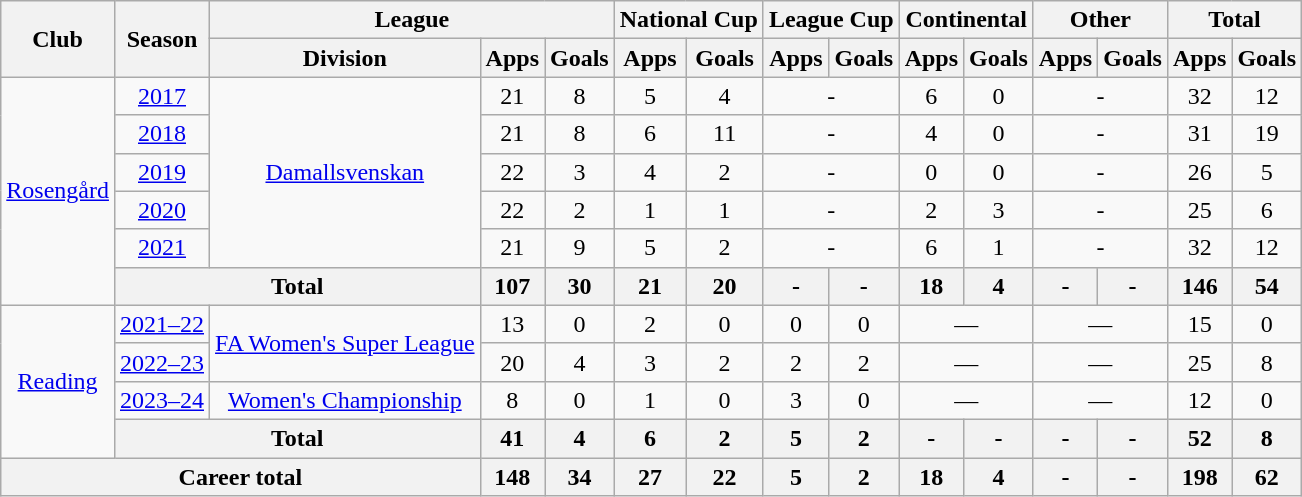<table class="wikitable" style="text-align:center">
<tr>
<th rowspan="2">Club</th>
<th rowspan="2">Season</th>
<th colspan="3">League</th>
<th colspan="2">National Cup</th>
<th colspan="2">League Cup</th>
<th colspan="2">Continental</th>
<th colspan="2">Other</th>
<th colspan="2">Total</th>
</tr>
<tr>
<th>Division</th>
<th>Apps</th>
<th>Goals</th>
<th>Apps</th>
<th>Goals</th>
<th>Apps</th>
<th>Goals</th>
<th>Apps</th>
<th>Goals</th>
<th>Apps</th>
<th>Goals</th>
<th>Apps</th>
<th>Goals</th>
</tr>
<tr>
<td rowspan="6"><a href='#'>Rosengård</a></td>
<td><a href='#'>2017</a></td>
<td rowspan="5"><a href='#'>Damallsvenskan</a></td>
<td>21</td>
<td>8</td>
<td>5</td>
<td>4</td>
<td colspan="2">-</td>
<td>6</td>
<td>0</td>
<td colspan="2">-</td>
<td>32</td>
<td>12</td>
</tr>
<tr>
<td><a href='#'>2018</a></td>
<td>21</td>
<td>8</td>
<td>6</td>
<td>11</td>
<td colspan="2">-</td>
<td>4</td>
<td>0</td>
<td colspan="2">-</td>
<td>31</td>
<td>19</td>
</tr>
<tr>
<td><a href='#'>2019</a></td>
<td>22</td>
<td>3</td>
<td>4</td>
<td>2</td>
<td colspan="2">-</td>
<td>0</td>
<td>0</td>
<td colspan="2">-</td>
<td>26</td>
<td>5</td>
</tr>
<tr>
<td><a href='#'>2020</a></td>
<td>22</td>
<td>2</td>
<td>1</td>
<td>1</td>
<td colspan="2">-</td>
<td>2</td>
<td>3</td>
<td colspan="2">-</td>
<td>25</td>
<td>6</td>
</tr>
<tr>
<td><a href='#'>2021</a></td>
<td>21</td>
<td>9</td>
<td>5</td>
<td>2</td>
<td colspan="2">-</td>
<td>6</td>
<td>1</td>
<td colspan="2">-</td>
<td>32</td>
<td>12</td>
</tr>
<tr>
<th colspan="2">Total</th>
<th>107</th>
<th>30</th>
<th>21</th>
<th>20</th>
<th>-</th>
<th>-</th>
<th>18</th>
<th>4</th>
<th>-</th>
<th>-</th>
<th>146</th>
<th>54</th>
</tr>
<tr>
<td rowspan="4"><a href='#'>Reading</a></td>
<td><a href='#'>2021–22</a></td>
<td rowspan="2"><a href='#'>FA Women's Super League</a></td>
<td>13</td>
<td>0</td>
<td>2</td>
<td>0</td>
<td>0</td>
<td>0</td>
<td colspan="2">—</td>
<td colspan="2">—</td>
<td>15</td>
<td>0</td>
</tr>
<tr>
<td><a href='#'>2022–23</a></td>
<td>20</td>
<td>4</td>
<td>3</td>
<td>2</td>
<td>2</td>
<td>2</td>
<td colspan="2">—</td>
<td colspan="2">—</td>
<td>25</td>
<td>8</td>
</tr>
<tr>
<td><a href='#'>2023–24</a></td>
<td><a href='#'>Women's Championship</a></td>
<td>8</td>
<td>0</td>
<td>1</td>
<td>0</td>
<td>3</td>
<td>0</td>
<td colspan="2">—</td>
<td colspan="2">—</td>
<td>12</td>
<td>0</td>
</tr>
<tr>
<th colspan="2">Total</th>
<th>41</th>
<th>4</th>
<th>6</th>
<th>2</th>
<th>5</th>
<th>2</th>
<th>-</th>
<th>-</th>
<th>-</th>
<th>-</th>
<th>52</th>
<th>8</th>
</tr>
<tr>
<th colspan="3">Career total</th>
<th>148</th>
<th>34</th>
<th>27</th>
<th>22</th>
<th>5</th>
<th>2</th>
<th>18</th>
<th>4</th>
<th>-</th>
<th>-</th>
<th>198</th>
<th>62</th>
</tr>
</table>
